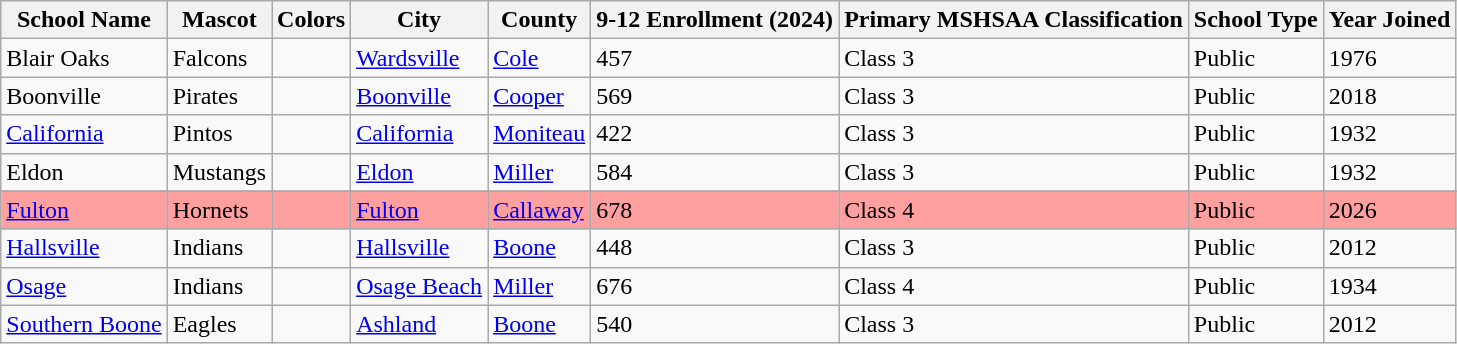<table class="wikitable">
<tr>
<th>School Name</th>
<th>Mascot</th>
<th>Colors</th>
<th>City</th>
<th>County</th>
<th>9-12 Enrollment (2024)</th>
<th>Primary MSHSAA Classification</th>
<th>School Type</th>
<th>Year Joined</th>
</tr>
<tr>
<td>Blair Oaks</td>
<td>Falcons</td>
<td> </td>
<td><a href='#'>Wardsville</a></td>
<td><a href='#'>Cole</a></td>
<td>457</td>
<td>Class 3</td>
<td>Public</td>
<td>1976</td>
</tr>
<tr>
<td>Boonville</td>
<td>Pirates</td>
<td> </td>
<td><a href='#'>Boonville</a></td>
<td><a href='#'>Cooper</a></td>
<td>569</td>
<td>Class 3</td>
<td>Public</td>
<td>2018 </td>
</tr>
<tr>
<td><a href='#'>California</a></td>
<td>Pintos</td>
<td> </td>
<td><a href='#'>California</a></td>
<td><a href='#'>Moniteau</a></td>
<td>422</td>
<td>Class 3</td>
<td>Public</td>
<td>1932</td>
</tr>
<tr>
<td>Eldon</td>
<td>Mustangs</td>
<td> </td>
<td><a href='#'>Eldon</a></td>
<td><a href='#'>Miller</a></td>
<td>584</td>
<td>Class 3</td>
<td>Public</td>
<td>1932</td>
</tr>
<tr>
</tr>
<tr bgcolor=#FFA0A0>
<td><a href='#'>Fulton</a></td>
<td>Hornets</td>
<td> </td>
<td><a href='#'>Fulton</a></td>
<td><a href='#'>Callaway</a></td>
<td>678</td>
<td>Class 4</td>
<td>Public</td>
<td>2026</td>
</tr>
<tr>
<td><a href='#'>Hallsville</a></td>
<td>Indians</td>
<td> </td>
<td><a href='#'>Hallsville</a></td>
<td><a href='#'>Boone</a></td>
<td>448</td>
<td>Class 3</td>
<td>Public</td>
<td>2012</td>
</tr>
<tr>
<td><a href='#'>Osage</a></td>
<td>Indians</td>
<td> </td>
<td><a href='#'>Osage Beach</a></td>
<td><a href='#'>Miller</a></td>
<td>676</td>
<td>Class 4</td>
<td>Public</td>
<td>1934</td>
</tr>
<tr>
<td><a href='#'>Southern Boone</a></td>
<td>Eagles</td>
<td> </td>
<td><a href='#'>Ashland</a></td>
<td><a href='#'>Boone</a></td>
<td>540</td>
<td>Class 3</td>
<td>Public</td>
<td>2012</td>
</tr>
</table>
